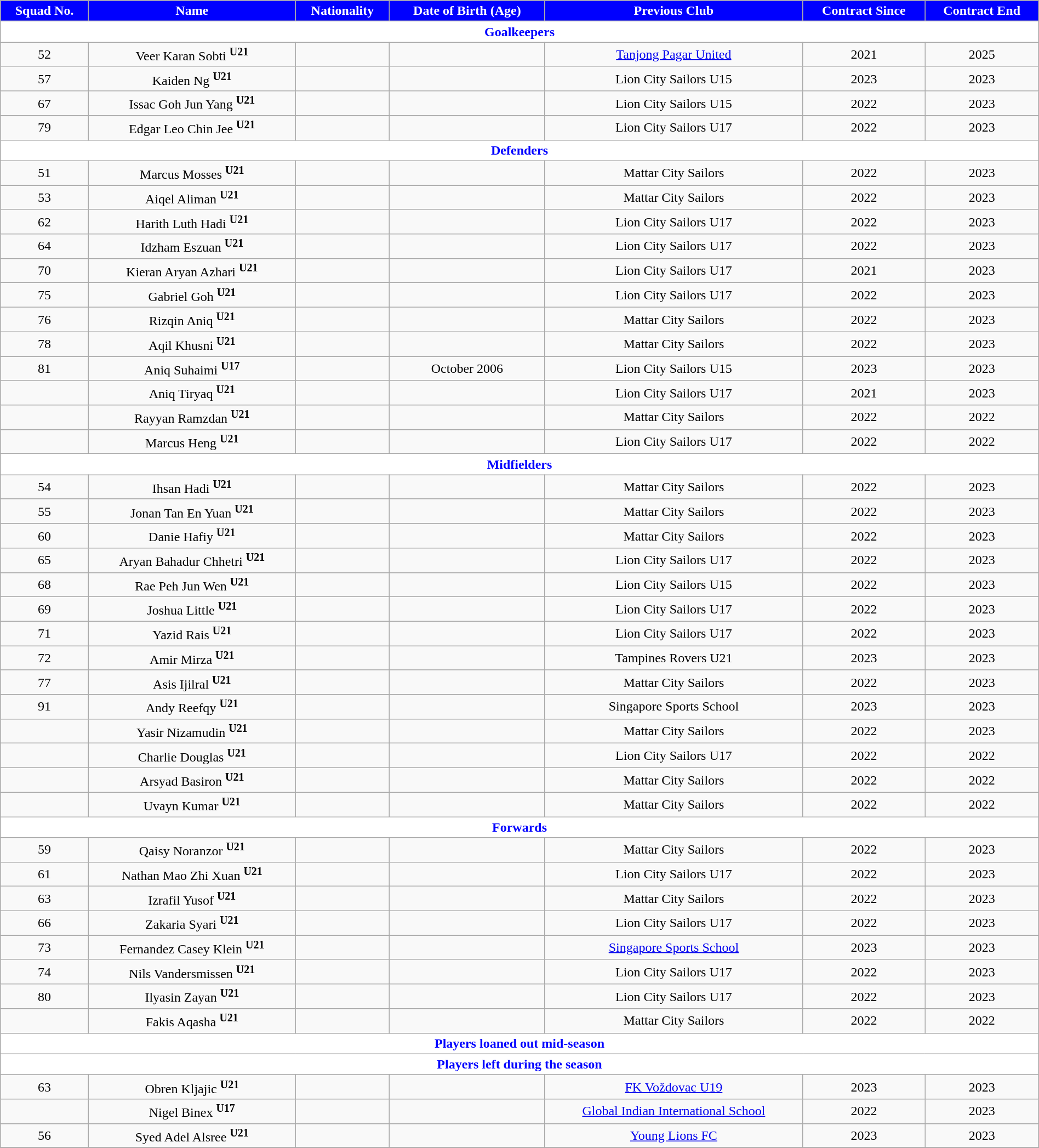<table class="wikitable" style="text-align:center; font-size:100%; width:100%;">
<tr>
<th style="background:Blue; color:white; text-align:center;">Squad No.</th>
<th style="background:Blue; color:white; text-align:center;">Name</th>
<th style="background:Blue; color:white; text-align:center;">Nationality</th>
<th style="background:Blue; color:white; text-align:center;">Date of Birth (Age)</th>
<th style="background:Blue; color:white; text-align:center;">Previous Club</th>
<th style="background:Blue; color:white; text-align:center;">Contract Since</th>
<th style="background:Blue; color:white; text-align:center;">Contract End</th>
</tr>
<tr>
<th colspan="8" style="background:white; color:blue; text-align:center">Goalkeepers</th>
</tr>
<tr>
<td>52</td>
<td>Veer Karan Sobti <sup><strong>U21</strong></sup></td>
<td></td>
<td></td>
<td> <a href='#'>Tanjong Pagar United</a></td>
<td>2021</td>
<td>2025</td>
</tr>
<tr>
<td>57</td>
<td>Kaiden Ng <sup><strong>U21</strong></sup></td>
<td></td>
<td></td>
<td> Lion City Sailors U15</td>
<td>2023</td>
<td>2023</td>
</tr>
<tr>
<td>67</td>
<td>Issac Goh Jun Yang <sup><strong>U21</strong></sup></td>
<td></td>
<td></td>
<td> Lion City Sailors U15</td>
<td>2022</td>
<td>2023</td>
</tr>
<tr>
<td>79</td>
<td>Edgar Leo Chin Jee <sup><strong>U21</strong></sup></td>
<td></td>
<td></td>
<td> Lion City Sailors U17</td>
<td>2022</td>
<td>2023</td>
</tr>
<tr>
<th colspan="8" style="background:white; color:blue; text-align:center">Defenders</th>
</tr>
<tr>
<td>51</td>
<td>Marcus Mosses <sup><strong>U21</strong></sup></td>
<td></td>
<td></td>
<td> Mattar City Sailors</td>
<td>2022</td>
<td>2023</td>
</tr>
<tr>
<td>53</td>
<td>Aiqel Aliman <sup><strong>U21</strong></sup></td>
<td></td>
<td></td>
<td> Mattar City Sailors</td>
<td>2022</td>
<td>2023</td>
</tr>
<tr>
<td>62</td>
<td>Harith Luth Hadi <sup><strong>U21</strong></sup></td>
<td></td>
<td></td>
<td> Lion City Sailors U17</td>
<td>2022</td>
<td>2023</td>
</tr>
<tr>
<td>64</td>
<td>Idzham Eszuan <sup><strong>U21</strong></sup></td>
<td></td>
<td></td>
<td> Lion City Sailors U17</td>
<td>2022</td>
<td>2023</td>
</tr>
<tr>
<td>70</td>
<td>Kieran Aryan Azhari <sup><strong>U21</strong></sup></td>
<td></td>
<td></td>
<td> Lion City Sailors U17</td>
<td>2021</td>
<td>2023</td>
</tr>
<tr>
<td>75</td>
<td>Gabriel Goh <sup><strong>U21</strong></sup></td>
<td></td>
<td></td>
<td> Lion City Sailors U17</td>
<td>2022</td>
<td>2023</td>
</tr>
<tr>
<td>76</td>
<td>Rizqin Aniq <sup><strong>U21</strong></sup></td>
<td></td>
<td></td>
<td> Mattar City Sailors</td>
<td>2022</td>
<td>2023</td>
</tr>
<tr>
<td>78</td>
<td>Aqil Khusni <sup><strong>U21</strong></sup></td>
<td></td>
<td></td>
<td> Mattar City Sailors</td>
<td>2022</td>
<td>2023</td>
</tr>
<tr>
<td>81</td>
<td>Aniq Suhaimi <sup><strong>U17</strong></sup></td>
<td></td>
<td>October 2006</td>
<td> Lion City Sailors U15</td>
<td>2023</td>
<td>2023</td>
</tr>
<tr>
<td></td>
<td>Aniq Tiryaq <sup><strong>U21</strong></sup></td>
<td></td>
<td></td>
<td> Lion City Sailors U17</td>
<td>2021</td>
<td>2023</td>
</tr>
<tr>
<td></td>
<td>Rayyan Ramzdan <sup><strong>U21</strong></sup></td>
<td></td>
<td></td>
<td> Mattar City Sailors</td>
<td>2022</td>
<td>2022</td>
</tr>
<tr>
<td></td>
<td>Marcus Heng <sup><strong>U21</strong></sup></td>
<td></td>
<td></td>
<td> Lion City Sailors U17</td>
<td>2022</td>
<td>2022</td>
</tr>
<tr>
<th colspan="8" style="background:white; color:blue; text-align:center">Midfielders</th>
</tr>
<tr>
<td>54</td>
<td>Ihsan Hadi <sup><strong>U21</strong></sup></td>
<td></td>
<td></td>
<td> Mattar City Sailors</td>
<td>2022</td>
<td>2023</td>
</tr>
<tr>
<td>55</td>
<td>Jonan Tan En Yuan <sup><strong>U21</strong></sup></td>
<td></td>
<td></td>
<td> Mattar City Sailors</td>
<td>2022</td>
<td>2023</td>
</tr>
<tr>
<td>60</td>
<td>Danie Hafiy <sup><strong>U21</strong></sup></td>
<td></td>
<td></td>
<td> Mattar City Sailors</td>
<td>2022</td>
<td>2023</td>
</tr>
<tr>
<td>65</td>
<td>Aryan Bahadur Chhetri <sup><strong>U21</strong></sup></td>
<td></td>
<td></td>
<td> Lion City Sailors U17</td>
<td>2022</td>
<td>2023</td>
</tr>
<tr>
<td>68</td>
<td>Rae Peh Jun Wen <sup><strong>U21</strong></sup></td>
<td></td>
<td></td>
<td> Lion City Sailors U15</td>
<td>2022</td>
<td>2023</td>
</tr>
<tr>
<td>69</td>
<td>Joshua Little <sup><strong>U21</strong></sup></td>
<td></td>
<td></td>
<td> Lion City Sailors U17</td>
<td>2022</td>
<td>2023</td>
</tr>
<tr>
<td>71</td>
<td>Yazid Rais <sup><strong>U21</strong></sup></td>
<td></td>
<td></td>
<td> Lion City Sailors U17</td>
<td>2022</td>
<td>2023</td>
</tr>
<tr>
<td>72</td>
<td>Amir Mirza <sup><strong>U21</strong></sup></td>
<td></td>
<td></td>
<td> Tampines Rovers U21</td>
<td>2023</td>
<td>2023</td>
</tr>
<tr>
<td>77</td>
<td>Asis Ijilral <sup><strong>U21</strong></sup></td>
<td></td>
<td></td>
<td> Mattar City Sailors</td>
<td>2022</td>
<td>2023</td>
</tr>
<tr>
<td>91</td>
<td>Andy Reefqy <sup><strong>U21</strong></sup></td>
<td></td>
<td></td>
<td> Singapore Sports School</td>
<td>2023</td>
<td>2023</td>
</tr>
<tr>
<td></td>
<td>Yasir Nizamudin <sup><strong>U21</strong></sup></td>
<td></td>
<td></td>
<td> Mattar City Sailors</td>
<td>2022</td>
<td>2023</td>
</tr>
<tr>
<td></td>
<td>Charlie Douglas <sup><strong>U21</strong></sup></td>
<td></td>
<td></td>
<td> Lion City Sailors U17</td>
<td>2022</td>
<td>2022</td>
</tr>
<tr>
<td></td>
<td>Arsyad Basiron <sup><strong>U21</strong></sup></td>
<td></td>
<td></td>
<td> Mattar City Sailors</td>
<td>2022</td>
<td>2022</td>
</tr>
<tr>
<td></td>
<td>Uvayn Kumar <sup><strong>U21</strong></sup></td>
<td></td>
<td></td>
<td> Mattar City Sailors</td>
<td>2022</td>
<td>2022</td>
</tr>
<tr>
<th colspan="8" style="background:white; color:blue; text-align:center">Forwards</th>
</tr>
<tr>
<td>59</td>
<td>Qaisy Noranzor <sup><strong>U21</strong></sup></td>
<td></td>
<td></td>
<td> Mattar City Sailors</td>
<td>2022</td>
<td>2023</td>
</tr>
<tr>
<td>61</td>
<td>Nathan Mao Zhi Xuan <sup><strong>U21</strong></sup></td>
<td></td>
<td></td>
<td> Lion City Sailors U17</td>
<td>2022</td>
<td>2023</td>
</tr>
<tr>
<td>63</td>
<td>Izrafil Yusof <sup><strong>U21</strong></sup></td>
<td></td>
<td></td>
<td> Mattar City Sailors</td>
<td>2022</td>
<td>2023</td>
</tr>
<tr>
<td>66</td>
<td>Zakaria Syari <sup><strong>U21</strong></sup></td>
<td></td>
<td></td>
<td> Lion City Sailors U17</td>
<td>2022</td>
<td>2023</td>
</tr>
<tr>
<td>73</td>
<td>Fernandez Casey Klein <sup><strong>U21</strong></sup></td>
<td></td>
<td></td>
<td> <a href='#'>Singapore Sports School</a></td>
<td>2023</td>
<td>2023</td>
</tr>
<tr>
<td>74</td>
<td>Nils Vandersmissen <sup><strong>U21</strong></sup></td>
<td></td>
<td></td>
<td> Lion City Sailors U17</td>
<td>2022</td>
<td>2023</td>
</tr>
<tr>
<td>80</td>
<td>Ilyasin Zayan <sup><strong>U21</strong></sup></td>
<td></td>
<td></td>
<td> Lion City Sailors U17</td>
<td>2022</td>
<td>2023</td>
</tr>
<tr>
<td></td>
<td>Fakis Aqasha <sup><strong>U21</strong></sup></td>
<td></td>
<td></td>
<td> Mattar City Sailors</td>
<td>2022</td>
<td>2022</td>
</tr>
<tr>
<th colspan="8" style="background:white; color:blue; text-align:center">Players loaned out mid-season</th>
</tr>
<tr>
<th colspan="8" style="background:white; color:blue; text-align:center">Players left during the season</th>
</tr>
<tr>
<td>63</td>
<td>Obren Kljajic <sup><strong>U21</strong></sup></td>
<td></td>
<td></td>
<td> <a href='#'>FK Voždovac U19</a></td>
<td>2023</td>
<td>2023</td>
</tr>
<tr>
<td></td>
<td>Nigel Binex <sup><strong>U17</strong></sup></td>
<td></td>
<td></td>
<td><a href='#'>Global Indian International School</a></td>
<td>2022</td>
<td>2023</td>
</tr>
<tr>
<td>56</td>
<td>Syed Adel Alsree <sup><strong>U21</strong></sup></td>
<td></td>
<td></td>
<td> <a href='#'>Young Lions FC</a></td>
<td>2023</td>
<td>2023</td>
</tr>
<tr>
</tr>
</table>
